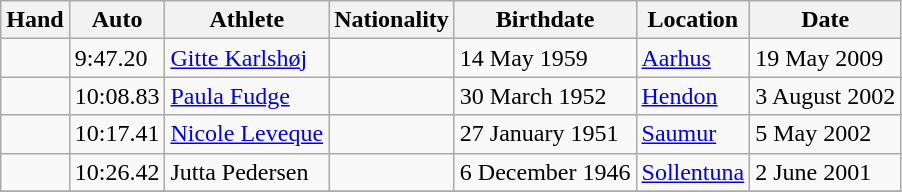<table class="wikitable">
<tr>
<th>Hand</th>
<th>Auto</th>
<th>Athlete</th>
<th>Nationality</th>
<th>Birthdate</th>
<th>Location</th>
<th>Date</th>
</tr>
<tr>
<td></td>
<td>9:47.20</td>
<td><a href='#'>Gitte Karlshøj</a></td>
<td></td>
<td>14 May 1959</td>
<td><a href='#'>Aarhus</a></td>
<td>19 May 2009</td>
</tr>
<tr>
<td></td>
<td>10:08.83</td>
<td><a href='#'>Paula Fudge</a></td>
<td></td>
<td>30 March 1952</td>
<td><a href='#'>Hendon</a></td>
<td>3 August 2002</td>
</tr>
<tr>
<td></td>
<td>10:17.41</td>
<td><a href='#'>Nicole Leveque</a></td>
<td></td>
<td>27 January 1951</td>
<td><a href='#'>Saumur</a></td>
<td>5 May 2002</td>
</tr>
<tr>
<td></td>
<td>10:26.42</td>
<td>Jutta Pedersen</td>
<td></td>
<td>6 December 1946</td>
<td><a href='#'>Sollentuna</a></td>
<td>2 June 2001</td>
</tr>
<tr>
</tr>
</table>
